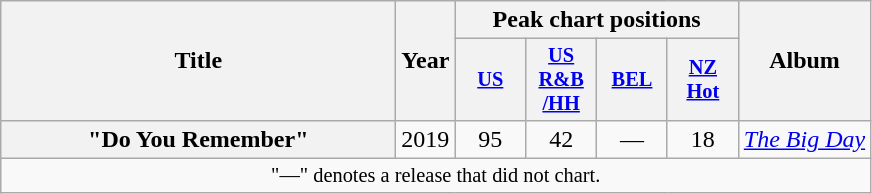<table class="wikitable plainrowheaders" style="text-align:center;">
<tr>
<th scope="col" rowspan="2" style="width:16em;">Title</th>
<th scope="col" rowspan="2" style="width:1em;">Year</th>
<th scope="col" colspan="4">Peak chart positions</th>
<th scope="col" rowspan="2">Album</th>
</tr>
<tr>
<th scope="col" style="width:3em;font-size:85%;"><a href='#'>US</a><br></th>
<th scope="col" style="width:3em;font-size:85%;"><a href='#'>US<br>R&B<br>/HH</a><br></th>
<th scope="col" style="width:3em;font-size:85%;"><a href='#'>BEL</a><br></th>
<th scope="col" style="width:3em;font-size:85%;"><a href='#'>NZ<br>Hot</a><br></th>
</tr>
<tr>
<th scope="row">"Do You Remember"<br></th>
<td>2019</td>
<td>95</td>
<td>42</td>
<td>—</td>
<td>18</td>
<td><em><a href='#'>The Big Day</a></em></td>
</tr>
<tr>
<td colspan="10" style="text-align:center; font-size:85%;">"—" denotes a release that did not chart.</td>
</tr>
</table>
